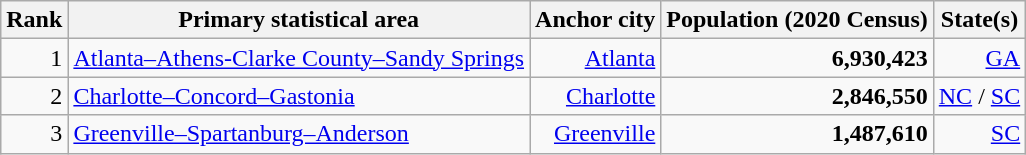<table class="wikitable" style="text-align:right;left:90px">
<tr>
<th>Rank</th>
<th align=center>Primary statistical area</th>
<th>Anchor city</th>
<th>Population (2020 Census)</th>
<th>State(s)</th>
</tr>
<tr>
<td>1</td>
<td align=left><a href='#'>Atlanta–Athens-Clarke County–Sandy Springs</a></td>
<td><a href='#'>Atlanta</a></td>
<td><strong>6,930,423</strong></td>
<td><a href='#'>GA</a></td>
</tr>
<tr>
<td>2</td>
<td align=left><a href='#'>Charlotte–Concord–Gastonia</a></td>
<td><a href='#'>Charlotte</a></td>
<td><strong>2,846,550</strong></td>
<td><a href='#'>NC</a> / <a href='#'>SC</a></td>
</tr>
<tr>
<td>3</td>
<td align=left><a href='#'>Greenville–Spartanburg–Anderson</a></td>
<td><a href='#'>Greenville</a></td>
<td><strong>1,487,610</strong></td>
<td><a href='#'>SC</a></td>
</tr>
</table>
